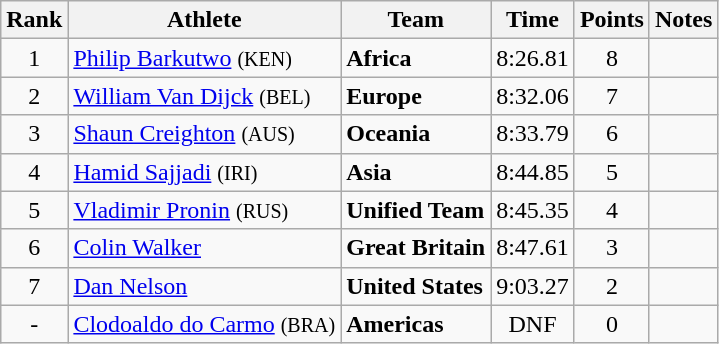<table class="wikitable" style="text-align:center">
<tr>
<th>Rank</th>
<th>Athlete</th>
<th>Team</th>
<th>Time</th>
<th>Points</th>
<th>Notes</th>
</tr>
<tr>
<td>1</td>
<td align="left"><a href='#'>Philip Barkutwo</a> <small>(KEN) </small></td>
<td align=left><strong>Africa</strong></td>
<td>8:26.81</td>
<td>8</td>
<td></td>
</tr>
<tr>
<td>2</td>
<td align="left"><a href='#'>William Van Dijck</a> <small>(BEL) </small></td>
<td align=left><strong>Europe</strong></td>
<td>8:32.06</td>
<td>7</td>
<td></td>
</tr>
<tr>
<td>3</td>
<td align="left"><a href='#'>Shaun Creighton</a> <small>(AUS) </small></td>
<td align=left><strong>Oceania</strong></td>
<td>8:33.79</td>
<td>6</td>
<td></td>
</tr>
<tr>
<td>4</td>
<td align="left"><a href='#'>Hamid Sajjadi</a> <small>(IRI) </small></td>
<td align=left><strong>Asia</strong></td>
<td>8:44.85</td>
<td>5</td>
<td></td>
</tr>
<tr>
<td>5</td>
<td align="left"><a href='#'>Vladimir Pronin</a> <small>(RUS) </small></td>
<td align=left><strong>Unified Team</strong></td>
<td>8:45.35</td>
<td>4</td>
<td></td>
</tr>
<tr>
<td>6</td>
<td align="left"><a href='#'>Colin Walker</a></td>
<td align=left><strong>Great Britain</strong></td>
<td>8:47.61</td>
<td>3</td>
<td></td>
</tr>
<tr>
<td>7</td>
<td align="left"><a href='#'>Dan Nelson</a></td>
<td align=left><strong>United States</strong></td>
<td>9:03.27</td>
<td>2</td>
<td></td>
</tr>
<tr>
<td>-</td>
<td align="left"><a href='#'>Clodoaldo do Carmo</a> <small>(BRA) </small></td>
<td align=left><strong>Americas</strong></td>
<td>DNF</td>
<td>0</td>
<td></td>
</tr>
</table>
